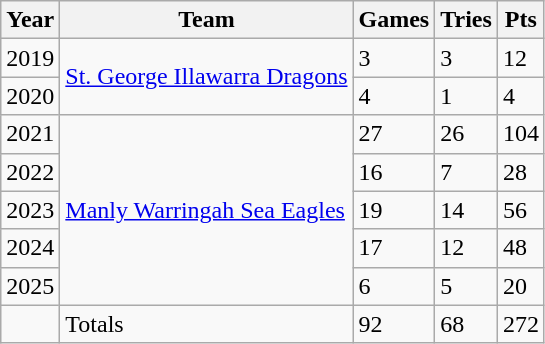<table class="wikitable">
<tr>
<th>Year</th>
<th>Team</th>
<th>Games</th>
<th>Tries</th>
<th>Pts</th>
</tr>
<tr>
<td>2019</td>
<td rowspan="2"> <a href='#'>St. George Illawarra Dragons</a></td>
<td>3</td>
<td>3</td>
<td>12</td>
</tr>
<tr>
<td>2020</td>
<td>4</td>
<td>1</td>
<td>4</td>
</tr>
<tr>
<td>2021</td>
<td rowspan="5"> <a href='#'>Manly Warringah Sea Eagles</a></td>
<td>27</td>
<td>26</td>
<td>104</td>
</tr>
<tr>
<td>2022</td>
<td>16</td>
<td>7</td>
<td>28</td>
</tr>
<tr>
<td>2023</td>
<td>19</td>
<td>14</td>
<td>56</td>
</tr>
<tr>
<td>2024</td>
<td>17</td>
<td>12</td>
<td>48</td>
</tr>
<tr>
<td>2025</td>
<td>6</td>
<td>5</td>
<td>20</td>
</tr>
<tr>
<td></td>
<td>Totals</td>
<td>92</td>
<td>68</td>
<td>272</td>
</tr>
</table>
